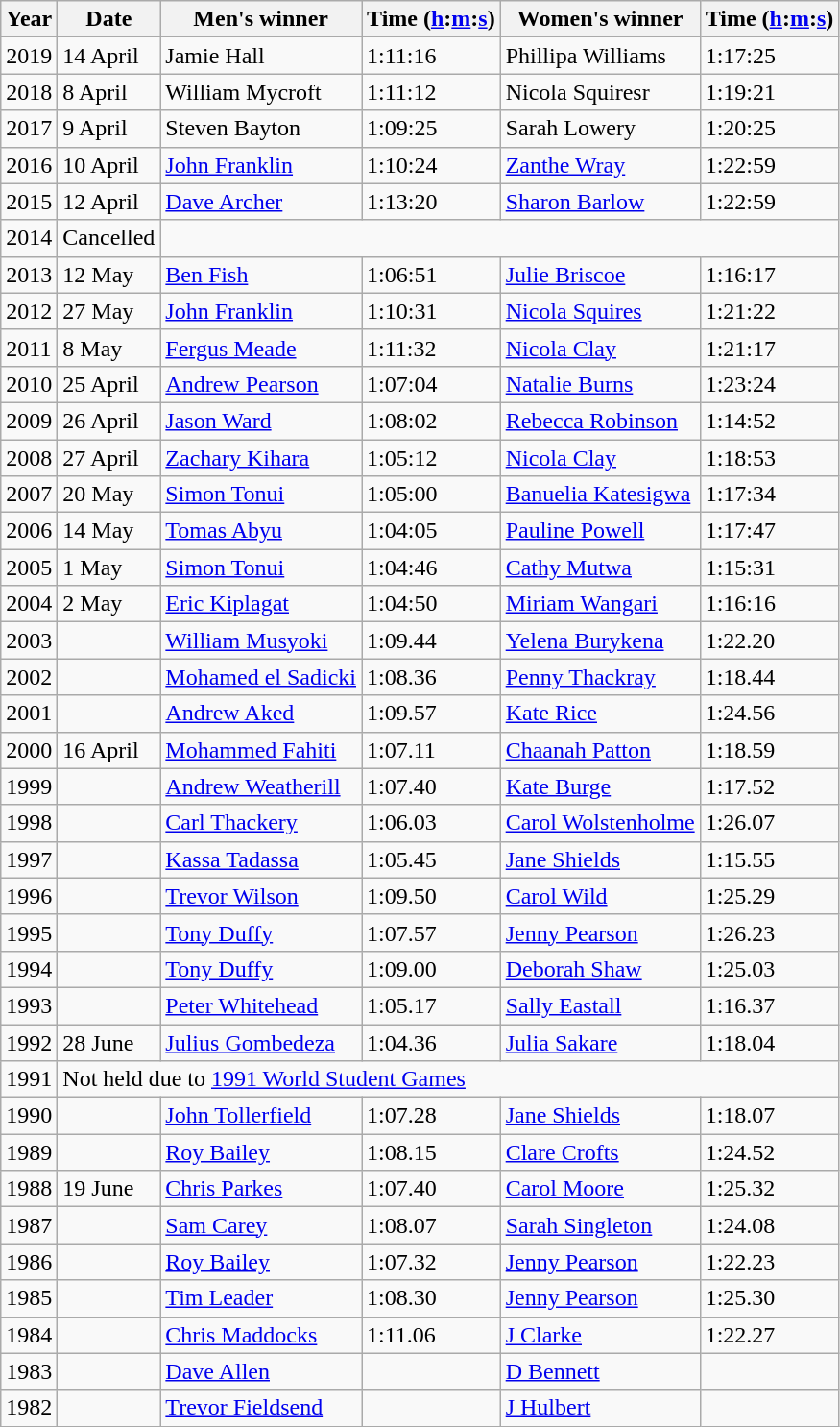<table class="wikitable sortable">
<tr>
<th>Year</th>
<th class="unsortable">Date</th>
<th>Men's winner</th>
<th>Time (<a href='#'>h</a>:<a href='#'>m</a>:<a href='#'>s</a>)</th>
<th>Women's winner</th>
<th>Time  (<a href='#'>h</a>:<a href='#'>m</a>:<a href='#'>s</a>)</th>
</tr>
<tr>
<td>2019</td>
<td>14 April</td>
<td>Jamie Hall</td>
<td>1:11:16</td>
<td>Phillipa Williams</td>
<td>1:17:25</td>
</tr>
<tr>
<td>2018</td>
<td>8 April</td>
<td>William Mycroft</td>
<td>1:11:12</td>
<td>Nicola Squiresr</td>
<td>1:19:21</td>
</tr>
<tr>
<td>2017</td>
<td>9 April</td>
<td>Steven Bayton</td>
<td>1:09:25</td>
<td>Sarah Lowery</td>
<td>1:20:25</td>
</tr>
<tr>
<td>2016</td>
<td>10 April</td>
<td><a href='#'>John Franklin</a></td>
<td>1:10:24</td>
<td><a href='#'>Zanthe Wray</a></td>
<td>1:22:59</td>
</tr>
<tr>
<td>2015</td>
<td>12 April</td>
<td><a href='#'>Dave Archer</a></td>
<td>1:13:20</td>
<td><a href='#'>Sharon Barlow</a></td>
<td>1:22:59</td>
</tr>
<tr>
<td>2014</td>
<td>Cancelled</td>
</tr>
<tr>
<td>2013</td>
<td>12 May</td>
<td><a href='#'>Ben Fish</a></td>
<td>1:06:51</td>
<td><a href='#'>Julie Briscoe</a></td>
<td>1:16:17</td>
</tr>
<tr>
<td>2012</td>
<td>27 May</td>
<td><a href='#'>John Franklin</a></td>
<td>1:10:31</td>
<td><a href='#'>Nicola Squires</a></td>
<td>1:21:22</td>
</tr>
<tr>
<td>2011</td>
<td>8 May</td>
<td><a href='#'>Fergus Meade</a></td>
<td>1:11:32</td>
<td><a href='#'>Nicola Clay</a></td>
<td>1:21:17</td>
</tr>
<tr>
<td>2010</td>
<td>25 April</td>
<td><a href='#'>Andrew Pearson</a></td>
<td>1:07:04</td>
<td><a href='#'>Natalie Burns</a></td>
<td>1:23:24</td>
</tr>
<tr>
<td>2009</td>
<td>26 April</td>
<td><a href='#'>Jason Ward</a></td>
<td>1:08:02</td>
<td><a href='#'>Rebecca Robinson</a></td>
<td>1:14:52</td>
</tr>
<tr>
<td>2008</td>
<td>27 April</td>
<td><a href='#'>Zachary Kihara</a></td>
<td>1:05:12</td>
<td><a href='#'>Nicola Clay</a></td>
<td>1:18:53</td>
</tr>
<tr>
<td>2007</td>
<td>20 May</td>
<td><a href='#'>Simon Tonui</a></td>
<td>1:05:00</td>
<td><a href='#'>Banuelia Katesigwa</a></td>
<td>1:17:34</td>
</tr>
<tr>
<td>2006</td>
<td>14 May</td>
<td><a href='#'>Tomas Abyu</a></td>
<td>1:04:05</td>
<td><a href='#'>Pauline Powell</a></td>
<td>1:17:47</td>
</tr>
<tr>
<td>2005</td>
<td>1 May</td>
<td><a href='#'>Simon Tonui</a></td>
<td>1:04:46</td>
<td><a href='#'>Cathy Mutwa</a></td>
<td>1:15:31</td>
</tr>
<tr>
<td>2004</td>
<td>2 May</td>
<td><a href='#'>Eric Kiplagat</a></td>
<td>1:04:50</td>
<td><a href='#'>Miriam Wangari</a></td>
<td>1:16:16</td>
</tr>
<tr>
<td>2003</td>
<td></td>
<td><a href='#'>William Musyoki</a></td>
<td>1:09.44</td>
<td><a href='#'>Yelena Burykena</a></td>
<td>1:22.20</td>
</tr>
<tr>
<td>2002</td>
<td></td>
<td><a href='#'>Mohamed el Sadicki</a></td>
<td>1:08.36</td>
<td><a href='#'>Penny Thackray</a></td>
<td>1:18.44</td>
</tr>
<tr>
<td>2001</td>
<td></td>
<td><a href='#'>Andrew Aked</a></td>
<td>1:09.57</td>
<td><a href='#'>Kate Rice</a></td>
<td>1:24.56</td>
</tr>
<tr>
<td>2000</td>
<td>16 April</td>
<td><a href='#'>Mohammed Fahiti</a></td>
<td>1:07.11</td>
<td><a href='#'>Chaanah Patton</a></td>
<td>1:18.59</td>
</tr>
<tr>
<td>1999</td>
<td></td>
<td><a href='#'>Andrew Weatherill</a></td>
<td>1:07.40</td>
<td><a href='#'>Kate Burge</a></td>
<td>1:17.52</td>
</tr>
<tr>
<td>1998</td>
<td></td>
<td><a href='#'>Carl Thackery</a></td>
<td>1:06.03</td>
<td><a href='#'>Carol Wolstenholme</a></td>
<td>1:26.07</td>
</tr>
<tr>
<td>1997</td>
<td></td>
<td><a href='#'>Kassa Tadassa</a></td>
<td>1:05.45</td>
<td><a href='#'>Jane Shields</a></td>
<td>1:15.55</td>
</tr>
<tr>
<td>1996</td>
<td></td>
<td><a href='#'>Trevor Wilson</a></td>
<td>1:09.50</td>
<td><a href='#'>Carol Wild</a></td>
<td>1:25.29</td>
</tr>
<tr>
<td>1995</td>
<td></td>
<td><a href='#'>Tony Duffy</a></td>
<td>1:07.57</td>
<td><a href='#'>Jenny Pearson</a></td>
<td>1:26.23</td>
</tr>
<tr>
<td>1994</td>
<td></td>
<td><a href='#'>Tony Duffy</a></td>
<td>1:09.00</td>
<td><a href='#'>Deborah Shaw</a></td>
<td>1:25.03</td>
</tr>
<tr>
<td>1993</td>
<td></td>
<td><a href='#'>Peter Whitehead</a></td>
<td>1:05.17</td>
<td><a href='#'>Sally Eastall</a></td>
<td>1:16.37</td>
</tr>
<tr>
<td>1992</td>
<td>28 June</td>
<td><a href='#'>Julius Gombedeza</a></td>
<td>1:04.36</td>
<td><a href='#'>Julia Sakare</a></td>
<td>1:18.04</td>
</tr>
<tr>
<td>1991</td>
<td COLSPAN=5>Not held due to <a href='#'>1991 World Student Games</a></td>
</tr>
<tr>
<td>1990</td>
<td></td>
<td><a href='#'>John Tollerfield</a></td>
<td>1:07.28</td>
<td><a href='#'>Jane Shields</a></td>
<td>1:18.07</td>
</tr>
<tr>
<td>1989</td>
<td></td>
<td><a href='#'>Roy Bailey</a></td>
<td>1:08.15</td>
<td><a href='#'>Clare Crofts</a></td>
<td>1:24.52</td>
</tr>
<tr>
<td>1988</td>
<td>19 June</td>
<td><a href='#'>Chris Parkes</a></td>
<td>1:07.40</td>
<td><a href='#'>Carol Moore</a></td>
<td>1:25.32</td>
</tr>
<tr>
<td>1987</td>
<td></td>
<td><a href='#'>Sam Carey</a></td>
<td>1:08.07</td>
<td><a href='#'>Sarah Singleton</a></td>
<td>1:24.08</td>
</tr>
<tr>
<td>1986</td>
<td></td>
<td><a href='#'>Roy Bailey</a></td>
<td>1:07.32</td>
<td><a href='#'>Jenny Pearson</a></td>
<td>1:22.23</td>
</tr>
<tr>
<td>1985</td>
<td></td>
<td><a href='#'>Tim Leader</a></td>
<td>1:08.30</td>
<td><a href='#'>Jenny Pearson</a></td>
<td>1:25.30</td>
</tr>
<tr>
<td>1984</td>
<td></td>
<td><a href='#'>Chris Maddocks</a></td>
<td>1:11.06</td>
<td><a href='#'>J Clarke</a></td>
<td>1:22.27</td>
</tr>
<tr>
<td>1983</td>
<td></td>
<td><a href='#'>Dave Allen</a></td>
<td></td>
<td><a href='#'>D Bennett</a></td>
<td></td>
</tr>
<tr>
<td>1982</td>
<td></td>
<td><a href='#'>Trevor Fieldsend</a></td>
<td></td>
<td><a href='#'>J Hulbert</a></td>
<td></td>
</tr>
</table>
